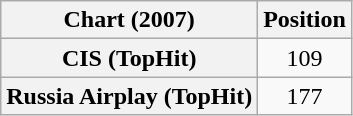<table class="wikitable sortable plainrowheaders" style="text-align:center">
<tr>
<th scope="col">Chart (2007)</th>
<th scope="col">Position</th>
</tr>
<tr>
<th scope="row">CIS (TopHit)</th>
<td>109</td>
</tr>
<tr>
<th scope="row">Russia Airplay (TopHit)</th>
<td>177</td>
</tr>
</table>
